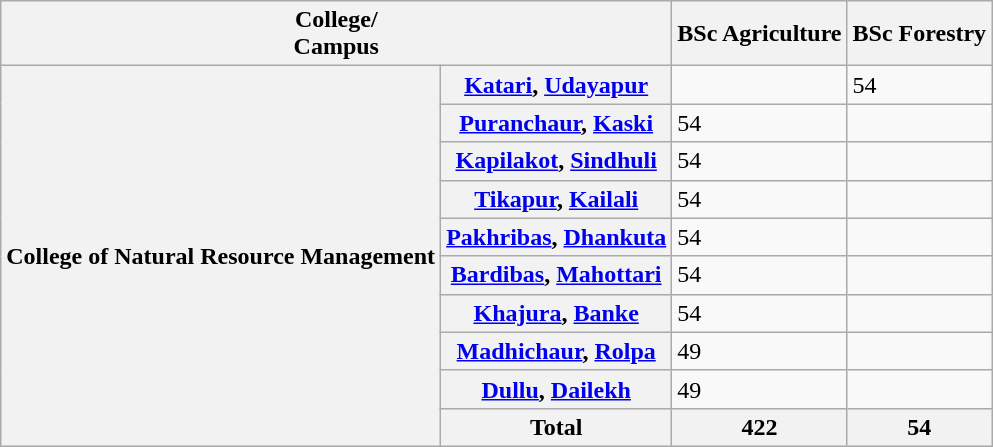<table class="wikitable">
<tr>
<th colspan="2">College/<br>Campus</th>
<th>BSc Agriculture</th>
<th>BSc Forestry</th>
</tr>
<tr>
<th rowspan="10">College of Natural Resource Management</th>
<th><a href='#'>Katari</a>, <a href='#'>Udayapur</a></th>
<td></td>
<td>54</td>
</tr>
<tr>
<th><a href='#'>Puranchaur</a>, <a href='#'>Kaski</a></th>
<td>54</td>
<td></td>
</tr>
<tr>
<th><a href='#'>Kapilakot</a>, <a href='#'>Sindhuli</a></th>
<td>54</td>
<td></td>
</tr>
<tr>
<th><a href='#'>Tikapur</a>, <a href='#'>Kailali</a></th>
<td>54</td>
<td></td>
</tr>
<tr>
<th><a href='#'>Pakhribas</a>, <a href='#'>Dhankuta</a></th>
<td>54</td>
<td></td>
</tr>
<tr>
<th><a href='#'>Bardibas</a>, <a href='#'>Mahottari</a></th>
<td>54</td>
<td></td>
</tr>
<tr>
<th><a href='#'>Khajura</a>, <a href='#'>Banke</a></th>
<td>54</td>
<td></td>
</tr>
<tr>
<th><a href='#'>Madhichaur</a>, <a href='#'>Rolpa</a></th>
<td>49</td>
<td></td>
</tr>
<tr>
<th><a href='#'>Dullu</a>, <a href='#'>Dailekh</a></th>
<td>49</td>
<td></td>
</tr>
<tr>
<th>Total</th>
<th>422</th>
<th>54</th>
</tr>
</table>
